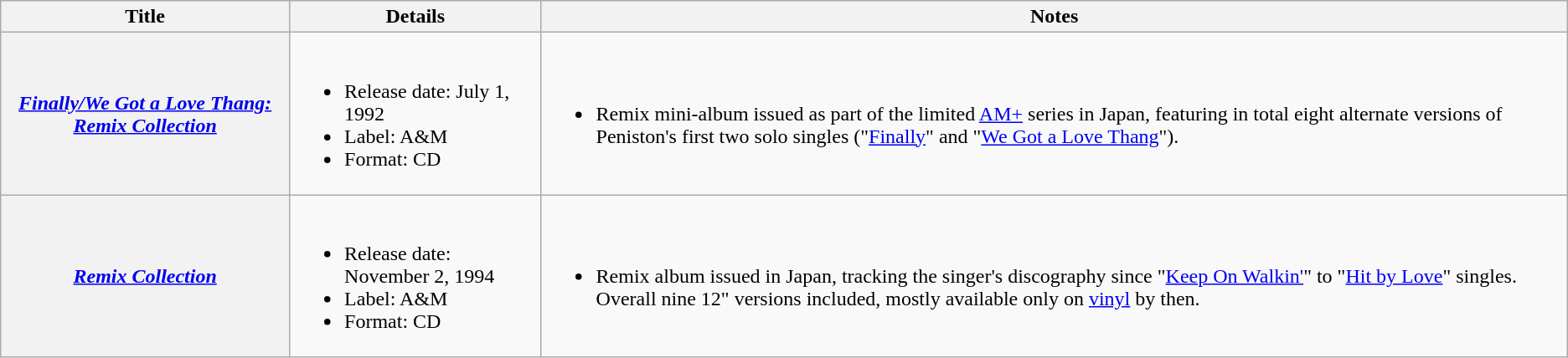<table class="wikitable plainrowheaders">
<tr>
<th scope="col">Title</th>
<th scope="col">Details</th>
<th scope="col">Notes</th>
</tr>
<tr>
<th scope="row"><em><a href='#'>Finally/We Got a Love Thang: Remix Collection</a></em></th>
<td><br><ul><li>Release date: July 1, 1992</li><li>Label: A&M </li><li>Format: CD</li></ul></td>
<td><br><ul><li>Remix mini-album issued as part of the limited <a href='#'>AM+</a> series in Japan, featuring in total eight alternate versions of Peniston's first two solo singles ("<a href='#'>Finally</a>" and "<a href='#'>We Got a Love Thang</a>").</li></ul></td>
</tr>
<tr>
<th scope="row"><em><a href='#'>Remix Collection</a></em></th>
<td><br><ul><li>Release date: November 2, 1994</li><li>Label: A&M </li><li>Format: CD</li></ul></td>
<td><br><ul><li>Remix album issued in Japan, tracking the singer's discography since "<a href='#'>Keep On Walkin'</a>" to "<a href='#'>Hit by Love</a>" singles. Overall nine 12" versions included, mostly available only on <a href='#'>vinyl</a> by then.</li></ul></td>
</tr>
</table>
